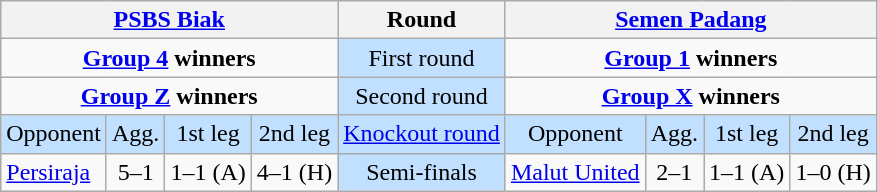<table class="wikitable" style="text-align:center">
<tr>
<th colspan=4><a href='#'>PSBS Biak</a></th>
<th>Round</th>
<th colspan=4><a href='#'>Semen Padang</a></th>
</tr>
<tr>
<td colspan=4 valign=top><strong><a href='#'>Group 4</a> winners</strong><br></td>
<td style="background:#c1e0ff">First round</td>
<td colspan=4 valign=top><strong><a href='#'>Group 1</a> winners</strong><br></td>
</tr>
<tr>
<td colspan=4 valign=top><strong><a href='#'>Group Z</a> winners</strong><br></td>
<td style="background:#c1e0ff">Second round</td>
<td colspan=4 valign=top><strong><a href='#'>Group X</a> winners</strong><br></td>
</tr>
<tr style="background:#c1e0ff">
<td>Opponent</td>
<td>Agg.</td>
<td>1st leg</td>
<td>2nd leg</td>
<td><a href='#'>Knockout round</a></td>
<td>Opponent</td>
<td>Agg.</td>
<td>1st leg</td>
<td>2nd leg</td>
</tr>
<tr>
<td align=left><a href='#'>Persiraja</a></td>
<td>5–1</td>
<td>1–1 (A)</td>
<td>4–1 (H)</td>
<td style="background:#c1e0ff">Semi-finals</td>
<td align=left><a href='#'>Malut United</a></td>
<td>2–1</td>
<td>1–1 (A)</td>
<td>1–0 (H)</td>
</tr>
</table>
